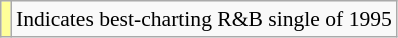<table class="wikitable" style="font-size:90%;">
<tr>
<td style="background-color:#FFFF99"></td>
<td>Indicates best-charting R&B single of 1995</td>
</tr>
</table>
